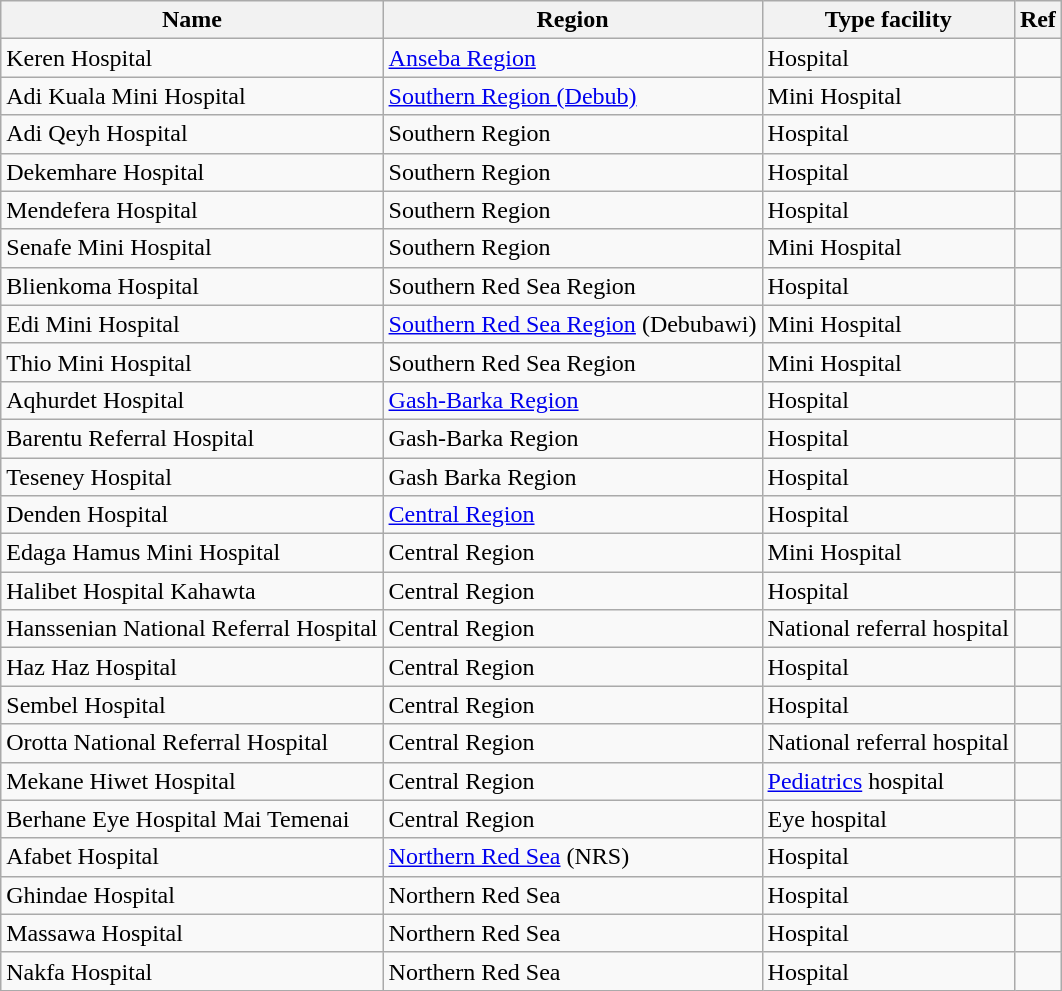<table class="wikitable sortable plainrowheaders" summary="Hospitals in Eritrea">
<tr>
<th>Name</th>
<th>Region</th>
<th>Type facility</th>
<th>Ref</th>
</tr>
<tr>
<td>Keren Hospital</td>
<td><a href='#'>Anseba Region</a></td>
<td>Hospital</td>
<td></td>
</tr>
<tr>
<td>Adi Kuala Mini Hospital</td>
<td><a href='#'>Southern Region (Debub)</a></td>
<td>Mini Hospital</td>
<td></td>
</tr>
<tr>
<td>Adi Qeyh Hospital</td>
<td>Southern Region</td>
<td>Hospital</td>
<td></td>
</tr>
<tr>
<td>Dekemhare Hospital</td>
<td>Southern Region</td>
<td>Hospital</td>
<td></td>
</tr>
<tr>
<td>Mendefera Hospital</td>
<td>Southern Region</td>
<td>Hospital</td>
<td></td>
</tr>
<tr>
<td>Senafe Mini Hospital</td>
<td>Southern Region</td>
<td>Mini Hospital</td>
<td></td>
</tr>
<tr>
<td>Blienkoma Hospital</td>
<td>Southern Red Sea Region</td>
<td>Hospital</td>
<td></td>
</tr>
<tr>
<td>Edi Mini Hospital</td>
<td><a href='#'>Southern Red Sea Region</a> (Debubawi)</td>
<td>Mini Hospital</td>
<td></td>
</tr>
<tr>
<td>Thio Mini Hospital</td>
<td>Southern Red Sea Region</td>
<td>Mini Hospital</td>
<td></td>
</tr>
<tr>
<td>Aqhurdet Hospital</td>
<td><a href='#'>Gash-Barka Region</a></td>
<td>Hospital</td>
<td></td>
</tr>
<tr>
<td>Barentu Referral Hospital</td>
<td>Gash-Barka Region</td>
<td>Hospital</td>
<td></td>
</tr>
<tr>
<td>Teseney Hospital</td>
<td>Gash Barka Region</td>
<td>Hospital</td>
<td></td>
</tr>
<tr>
<td>Denden Hospital</td>
<td><a href='#'>Central Region</a></td>
<td>Hospital</td>
<td></td>
</tr>
<tr>
<td>Edaga Hamus Mini Hospital</td>
<td>Central Region</td>
<td>Mini Hospital</td>
<td></td>
</tr>
<tr>
<td>Halibet Hospital Kahawta</td>
<td>Central Region</td>
<td>Hospital</td>
<td></td>
</tr>
<tr>
<td>Hanssenian National Referral Hospital</td>
<td>Central Region</td>
<td>National referral hospital</td>
<td></td>
</tr>
<tr>
<td>Haz Haz Hospital</td>
<td>Central Region</td>
<td>Hospital</td>
<td></td>
</tr>
<tr>
<td>Sembel Hospital</td>
<td>Central Region</td>
<td>Hospital</td>
<td></td>
</tr>
<tr>
<td>Orotta National Referral Hospital</td>
<td>Central Region</td>
<td>National referral hospital</td>
<td></td>
</tr>
<tr>
<td>Mekane Hiwet Hospital</td>
<td>Central Region</td>
<td><a href='#'>Pediatrics</a> hospital</td>
<td></td>
</tr>
<tr>
<td>Berhane Eye Hospital Mai Temenai</td>
<td>Central Region</td>
<td>Eye hospital</td>
<td></td>
</tr>
<tr>
<td>Afabet Hospital</td>
<td><a href='#'>Northern Red Sea</a> (NRS)</td>
<td>Hospital</td>
<td></td>
</tr>
<tr>
<td>Ghindae Hospital</td>
<td>Northern Red Sea</td>
<td>Hospital</td>
<td></td>
</tr>
<tr>
<td>Massawa Hospital</td>
<td>Northern Red Sea</td>
<td>Hospital</td>
<td></td>
</tr>
<tr>
<td>Nakfa Hospital</td>
<td>Northern Red Sea</td>
<td>Hospital</td>
<td></td>
</tr>
</table>
